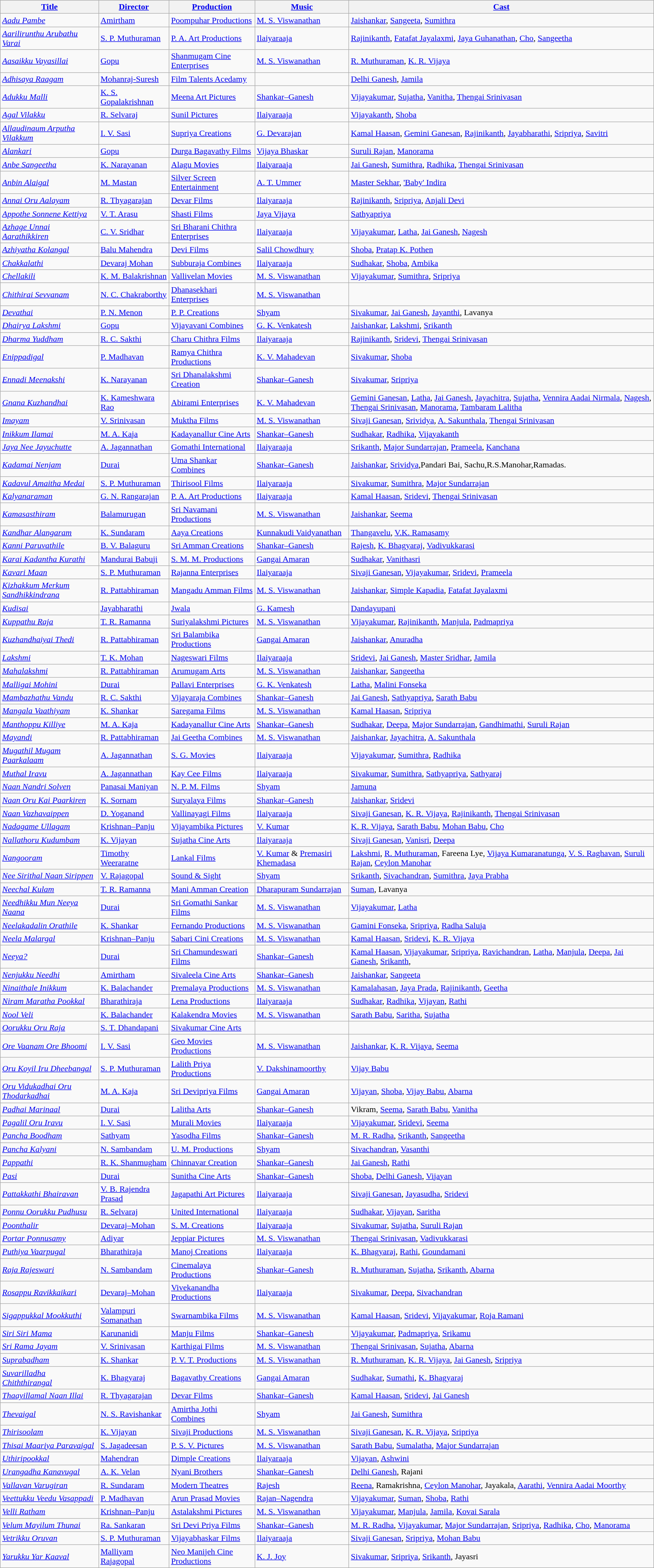<table class="wikitable sortable">
<tr>
<th><a href='#'>Title</a></th>
<th><a href='#'>Director</a></th>
<th><a href='#'>Production</a></th>
<th><a href='#'>Music</a></th>
<th><a href='#'>Cast</a></th>
</tr>
<tr --->
<td><em><a href='#'>Aadu Pambe</a></em></td>
<td><a href='#'>Amirtham</a></td>
<td><a href='#'>Poompuhar Productions</a></td>
<td><a href='#'>M. S. Viswanathan</a></td>
<td><a href='#'>Jaishankar</a>, <a href='#'>Sangeeta</a>, <a href='#'>Sumithra</a></td>
</tr>
<tr --->
<td><em><a href='#'>Aarilirunthu Arubathu Varai</a></em></td>
<td><a href='#'>S. P. Muthuraman</a></td>
<td><a href='#'>P. A. Art Productions</a></td>
<td><a href='#'>Ilaiyaraaja</a></td>
<td><a href='#'>Rajinikanth</a>, <a href='#'>Fatafat Jayalaxmi</a>, <a href='#'>Jaya Guhanathan</a>, <a href='#'>Cho</a>, <a href='#'>Sangeetha</a></td>
</tr>
<tr --->
<td><em><a href='#'>Aasaikku Vayasillai</a></em></td>
<td><a href='#'>Gopu</a></td>
<td><a href='#'>Shanmugam Cine Enterprises</a></td>
<td><a href='#'>M. S. Viswanathan</a></td>
<td><a href='#'>R. Muthuraman</a>, <a href='#'>K. R. Vijaya</a></td>
</tr>
<tr --->
<td><em><a href='#'>Adhisaya Raagam</a></em></td>
<td><a href='#'>Mohanraj-Suresh</a></td>
<td><a href='#'>Film Talents Acedamy</a></td>
<td></td>
<td><a href='#'>Delhi Ganesh</a>, <a href='#'>Jamila</a></td>
</tr>
<tr --->
<td><em><a href='#'>Adukku Malli</a></em></td>
<td><a href='#'>K. S. Gopalakrishnan</a></td>
<td><a href='#'>Meena Art Pictures</a></td>
<td><a href='#'>Shankar–Ganesh</a></td>
<td><a href='#'>Vijayakumar</a>, <a href='#'>Sujatha</a>, <a href='#'>Vanitha</a>, <a href='#'>Thengai Srinivasan</a></td>
</tr>
<tr --->
<td><em><a href='#'>Agal Vilakku</a></em></td>
<td><a href='#'>R. Selvaraj</a></td>
<td><a href='#'>Sunil Pictures</a></td>
<td><a href='#'>Ilaiyaraaja</a></td>
<td><a href='#'>Vijayakanth</a>, <a href='#'>Shoba</a></td>
</tr>
<tr --->
<td><em><a href='#'>Allaudinaum Arputha Vilakkum</a></em></td>
<td><a href='#'>I. V. Sasi</a></td>
<td><a href='#'>Supriya Creations</a></td>
<td><a href='#'>G. Devarajan</a></td>
<td><a href='#'>Kamal Haasan</a>, <a href='#'>Gemini Ganesan</a>, <a href='#'>Rajinikanth</a>, <a href='#'>Jayabharathi</a>, <a href='#'>Sripriya</a>, <a href='#'>Savitri</a></td>
</tr>
<tr --->
<td><em><a href='#'>Alankari</a></em></td>
<td><a href='#'>Gopu</a></td>
<td><a href='#'>Durga Bagavathy Films</a></td>
<td><a href='#'>Vijaya Bhaskar</a></td>
<td><a href='#'>Suruli Rajan</a>, <a href='#'>Manorama</a></td>
</tr>
<tr --->
<td><em><a href='#'>Anbe Sangeetha</a></em></td>
<td><a href='#'>K. Narayanan</a></td>
<td><a href='#'>Alagu Movies</a></td>
<td><a href='#'>Ilaiyaraaja</a></td>
<td><a href='#'>Jai Ganesh</a>, <a href='#'>Sumithra</a>, <a href='#'>Radhika</a>, <a href='#'>Thengai Srinivasan</a></td>
</tr>
<tr --->
<td><em><a href='#'>Anbin Alaigal</a></em></td>
<td><a href='#'>M. Mastan</a></td>
<td><a href='#'>Silver Screen Entertainment</a></td>
<td><a href='#'>A. T. Ummer</a></td>
<td><a href='#'>Master Sekhar</a>, <a href='#'>'Baby' Indira</a></td>
</tr>
<tr --->
<td><em><a href='#'>Annai Oru Aalayam</a></em></td>
<td><a href='#'>R. Thyagarajan</a></td>
<td><a href='#'>Devar Films</a></td>
<td><a href='#'>Ilaiyaraaja</a></td>
<td><a href='#'>Rajinikanth</a>, <a href='#'>Sripriya</a>, <a href='#'>Anjali Devi</a></td>
</tr>
<tr --->
<td><em><a href='#'>Appothe Sonnene Kettiya</a></em></td>
<td><a href='#'>V. T. Arasu</a></td>
<td><a href='#'>Shasti Films</a></td>
<td><a href='#'>Jaya Vijaya</a></td>
<td><a href='#'>Sathyapriya</a></td>
</tr>
<tr --->
<td><em><a href='#'>Azhage Unnai Aarathikkiren</a></em></td>
<td><a href='#'>C. V. Sridhar</a></td>
<td><a href='#'>Sri Bharani Chithra Enterprises</a></td>
<td><a href='#'>Ilaiyaraaja</a></td>
<td><a href='#'>Vijayakumar</a>, <a href='#'>Latha</a>, <a href='#'>Jai Ganesh</a>, <a href='#'>Nagesh</a></td>
</tr>
<tr --->
<td><em><a href='#'>Azhiyatha Kolangal</a></em></td>
<td><a href='#'>Balu Mahendra</a></td>
<td><a href='#'>Devi Films</a></td>
<td><a href='#'>Salil Chowdhury</a></td>
<td><a href='#'>Shoba</a>, <a href='#'>Pratap K. Pothen</a></td>
</tr>
<tr --->
<td><em><a href='#'>Chakkalathi</a></em></td>
<td><a href='#'>Devaraj Mohan</a></td>
<td><a href='#'>Subburaja Combines</a></td>
<td><a href='#'>Ilaiyaraaja</a></td>
<td><a href='#'>Sudhakar</a>, <a href='#'>Shoba</a>, <a href='#'>Ambika</a></td>
</tr>
<tr --->
<td><em><a href='#'>Chellakili</a></em></td>
<td><a href='#'>K. M. Balakrishnan</a></td>
<td><a href='#'>Vallivelan Movies</a></td>
<td><a href='#'>M. S. Viswanathan</a></td>
<td><a href='#'>Vijayakumar</a>, <a href='#'>Sumithra</a>, <a href='#'>Sripriya</a></td>
</tr>
<tr --->
<td><em><a href='#'>Chithirai Sevvanam</a></em></td>
<td><a href='#'>N. C. Chakraborthy</a></td>
<td><a href='#'>Dhanasekhari Enterprises</a></td>
<td><a href='#'>M. S. Viswanathan</a></td>
<td></td>
</tr>
<tr --->
<td><em><a href='#'>Devathai</a></em></td>
<td><a href='#'>P. N. Menon</a></td>
<td><a href='#'>P. P. Creations</a></td>
<td><a href='#'>Shyam</a></td>
<td><a href='#'>Sivakumar</a>, <a href='#'>Jai Ganesh</a>, <a href='#'>Jayanthi</a>, Lavanya</td>
</tr>
<tr --->
<td><em><a href='#'>Dhairya Lakshmi</a></em></td>
<td><a href='#'>Gopu</a></td>
<td><a href='#'>Vijayavani Combines</a></td>
<td><a href='#'>G. K. Venkatesh</a></td>
<td><a href='#'>Jaishankar</a>, <a href='#'>Lakshmi</a>, <a href='#'>Srikanth</a></td>
</tr>
<tr --->
<td><em><a href='#'>Dharma Yuddham</a></em></td>
<td><a href='#'>R. C. Sakthi</a></td>
<td><a href='#'>Charu Chithra Films</a></td>
<td><a href='#'>Ilaiyaraaja</a></td>
<td><a href='#'>Rajinikanth</a>, <a href='#'>Sridevi</a>, <a href='#'>Thengai Srinivasan</a></td>
</tr>
<tr --->
<td><em><a href='#'>Enippadigal</a></em></td>
<td><a href='#'>P. Madhavan</a></td>
<td><a href='#'>Ramya Chithra Productions</a></td>
<td><a href='#'>K. V. Mahadevan</a></td>
<td><a href='#'>Sivakumar</a>, <a href='#'>Shoba</a></td>
</tr>
<tr --->
<td><em><a href='#'>Ennadi Meenakshi</a></em></td>
<td><a href='#'>K. Narayanan</a></td>
<td><a href='#'>Sri Dhanalakshmi Creation</a></td>
<td><a href='#'>Shankar–Ganesh</a></td>
<td><a href='#'>Sivakumar</a>, <a href='#'>Sripriya</a></td>
</tr>
<tr --->
<td><em><a href='#'>Gnana Kuzhandhai</a></em></td>
<td><a href='#'>K. Kameshwara Rao</a></td>
<td><a href='#'>Abirami Enterprises</a></td>
<td><a href='#'>K. V. Mahadevan</a></td>
<td><a href='#'>Gemini Ganesan</a>, <a href='#'>Latha</a>, <a href='#'>Jai Ganesh</a>, <a href='#'>Jayachitra</a>, <a href='#'>Sujatha</a>, <a href='#'>Vennira Aadai Nirmala</a>, <a href='#'>Nagesh</a>, <a href='#'>Thengai Srinivasan</a>, <a href='#'>Manorama</a>, <a href='#'>Tambaram Lalitha</a></td>
</tr>
<tr --->
<td><em><a href='#'>Imayam</a></em></td>
<td><a href='#'>V. Srinivasan</a></td>
<td><a href='#'>Muktha Films</a></td>
<td><a href='#'>M. S. Viswanathan</a></td>
<td><a href='#'>Sivaji Ganesan</a>, <a href='#'>Srividya</a>, <a href='#'>A. Sakunthala</a>, <a href='#'>Thengai Srinivasan</a></td>
</tr>
<tr --->
<td><em><a href='#'>Inikkum Ilamai</a></em></td>
<td><a href='#'>M. A. Kaja</a></td>
<td><a href='#'>Kadayanallur Cine Arts</a></td>
<td><a href='#'>Shankar–Ganesh</a></td>
<td><a href='#'>Sudhakar</a>, <a href='#'>Radhika</a>, <a href='#'>Vijayakanth</a></td>
</tr>
<tr --->
<td><em><a href='#'>Jaya Nee Jayuchutte</a></em></td>
<td><a href='#'>A. Jagannathan</a></td>
<td><a href='#'>Gomathi International</a></td>
<td><a href='#'>Ilaiyaraaja</a></td>
<td><a href='#'>Srikanth</a>, <a href='#'>Major Sundarrajan</a>, <a href='#'>Prameela</a>, <a href='#'>Kanchana</a></td>
</tr>
<tr --->
<td><em><a href='#'>Kadamai Nenjam</a></em></td>
<td><a href='#'>Durai</a></td>
<td><a href='#'>Uma Shankar Combines</a></td>
<td><a href='#'>Shankar–Ganesh</a></td>
<td><a href='#'>Jaishankar</a>, <a href='#'>Srividya</a>,Pandari Bai, Sachu,R.S.Manohar,Ramadas.</td>
</tr>
<tr --->
<td><em><a href='#'>Kadavul Amaitha Medai</a></em></td>
<td><a href='#'>S. P. Muthuraman</a></td>
<td><a href='#'>Thirisool Films</a></td>
<td><a href='#'>Ilaiyaraaja</a></td>
<td><a href='#'>Sivakumar</a>, <a href='#'>Sumithra</a>, <a href='#'>Major Sundarrajan</a></td>
</tr>
<tr --->
<td><em><a href='#'>Kalyanaraman</a></em></td>
<td><a href='#'>G. N. Rangarajan</a></td>
<td><a href='#'>P. A. Art Productions</a></td>
<td><a href='#'>Ilaiyaraaja</a></td>
<td><a href='#'>Kamal Haasan</a>, <a href='#'>Sridevi</a>, <a href='#'>Thengai Srinivasan</a></td>
</tr>
<tr --->
<td><em><a href='#'>Kamasasthiram</a></em></td>
<td><a href='#'>Balamurugan</a></td>
<td><a href='#'>Sri Navamani Productions</a></td>
<td><a href='#'>M. S. Viswanathan</a></td>
<td><a href='#'>Jaishankar</a>, <a href='#'>Seema</a></td>
</tr>
<tr --->
<td><em><a href='#'>Kandhar Alangaram</a></em></td>
<td><a href='#'>K. Sundaram</a></td>
<td><a href='#'>Aaya Creations</a></td>
<td><a href='#'>Kunnakudi Vaidyanathan</a></td>
<td><a href='#'>Thangavelu</a>, <a href='#'>V.K. Ramasamy</a></td>
</tr>
<tr --->
<td><em><a href='#'>Kanni Paruvathile</a></em></td>
<td><a href='#'>B. V. Balaguru</a></td>
<td><a href='#'>Sri Amman Creations</a></td>
<td><a href='#'>Shankar–Ganesh</a></td>
<td><a href='#'>Rajesh</a>, <a href='#'>K. Bhagyaraj</a>, <a href='#'>Vadivukkarasi</a></td>
</tr>
<tr --->
<td><em><a href='#'>Karai Kadantha Kurathi</a></em></td>
<td><a href='#'>Mandurai Babuji</a></td>
<td><a href='#'>S. M. M. Productions</a></td>
<td><a href='#'>Gangai Amaran</a></td>
<td><a href='#'>Sudhakar</a>, <a href='#'>Vanithasri</a></td>
</tr>
<tr --->
<td><em><a href='#'>Kavari Maan</a></em></td>
<td><a href='#'>S. P. Muthuraman</a></td>
<td><a href='#'>Rajanna Enterprises</a></td>
<td><a href='#'>Ilaiyaraaja</a></td>
<td><a href='#'>Sivaji Ganesan</a>, <a href='#'>Vijayakumar</a>, <a href='#'>Sridevi</a>, <a href='#'>Prameela</a></td>
</tr>
<tr --->
<td><em><a href='#'>Kizhakkum Merkum Sandhikkindrana</a></em></td>
<td><a href='#'>R. Pattabhiraman</a></td>
<td><a href='#'>Mangadu Amman Films</a></td>
<td><a href='#'>M. S. Viswanathan</a></td>
<td><a href='#'>Jaishankar</a>, <a href='#'>Simple Kapadia</a>, <a href='#'>Fatafat Jayalaxmi</a></td>
</tr>
<tr --->
<td><em><a href='#'>Kudisai</a></em></td>
<td><a href='#'>Jayabharathi</a></td>
<td><a href='#'>Jwala</a></td>
<td><a href='#'>G. Kamesh</a></td>
<td><a href='#'>Dandayupani</a></td>
</tr>
<tr --->
<td><em><a href='#'>Kuppathu Raja</a></em></td>
<td><a href='#'>T. R. Ramanna</a></td>
<td><a href='#'>Suriyalakshmi Pictures</a></td>
<td><a href='#'>M. S. Viswanathan</a></td>
<td><a href='#'>Vijayakumar</a>, <a href='#'>Rajinikanth</a>, <a href='#'>Manjula</a>, <a href='#'>Padmapriya</a></td>
</tr>
<tr --->
<td><em><a href='#'>Kuzhandhaiyai Thedi</a></em></td>
<td><a href='#'>R. Pattabhiraman</a></td>
<td><a href='#'>Sri Balambika Productions</a></td>
<td><a href='#'>Gangai Amaran</a></td>
<td><a href='#'>Jaishankar</a>, <a href='#'>Anuradha</a></td>
</tr>
<tr --->
<td><em><a href='#'>Lakshmi</a></em></td>
<td><a href='#'>T. K. Mohan</a></td>
<td><a href='#'>Nageswari Films</a></td>
<td><a href='#'>Ilaiyaraaja</a></td>
<td><a href='#'>Sridevi</a>, <a href='#'>Jai Ganesh</a>, <a href='#'>Master Sridhar</a>, <a href='#'>Jamila</a></td>
</tr>
<tr --->
<td><em><a href='#'>Mahalakshmi</a></em></td>
<td><a href='#'>R. Pattabhiraman</a></td>
<td><a href='#'>Arumugam Arts</a></td>
<td><a href='#'>M. S. Viswanathan</a></td>
<td><a href='#'>Jaishankar</a>, <a href='#'>Sangeetha</a></td>
</tr>
<tr --->
<td><em><a href='#'>Malligai Mohini</a></em></td>
<td><a href='#'>Durai</a></td>
<td><a href='#'>Pallavi Enterprises</a></td>
<td><a href='#'>G. K. Venkatesh</a></td>
<td><a href='#'>Latha</a>, <a href='#'>Malini Fonseka</a></td>
</tr>
<tr --->
<td><em><a href='#'>Mambazhathu Vandu</a></em></td>
<td><a href='#'>R. C. Sakthi</a></td>
<td><a href='#'>Vijayaraja Combines</a></td>
<td><a href='#'>Shankar–Ganesh</a></td>
<td><a href='#'>Jai Ganesh</a>, <a href='#'>Sathyapriya</a>, <a href='#'>Sarath Babu</a></td>
</tr>
<tr --->
<td><em><a href='#'>Mangala Vaathiyam</a></em></td>
<td><a href='#'>K. Shankar</a></td>
<td><a href='#'>Saregama Films</a></td>
<td><a href='#'>M. S. Viswanathan</a></td>
<td><a href='#'>Kamal Haasan</a>, <a href='#'>Sripriya</a></td>
</tr>
<tr --->
<td><em><a href='#'>Manthoppu Killiye</a></em></td>
<td><a href='#'>M. A. Kaja</a></td>
<td><a href='#'>Kadayanallur Cine Arts</a></td>
<td><a href='#'>Shankar–Ganesh</a></td>
<td><a href='#'>Sudhakar</a>, <a href='#'>Deepa</a>, <a href='#'>Major Sundarrajan</a>, <a href='#'>Gandhimathi</a>, <a href='#'>Suruli Rajan</a></td>
</tr>
<tr --->
<td><em><a href='#'>Mayandi</a></em></td>
<td><a href='#'>R. Pattabhiraman</a></td>
<td><a href='#'>Jai Geetha Combines</a></td>
<td><a href='#'>M. S. Viswanathan</a></td>
<td><a href='#'>Jaishankar</a>, <a href='#'>Jayachitra</a>, <a href='#'>A. Sakunthala</a></td>
</tr>
<tr --->
<td><em><a href='#'>Mugathil Mugam Paarkalaam</a></em></td>
<td><a href='#'>A. Jagannathan</a></td>
<td><a href='#'>S. G. Movies</a></td>
<td><a href='#'>Ilaiyaraaja</a></td>
<td><a href='#'>Vijayakumar</a>, <a href='#'>Sumithra</a>, <a href='#'>Radhika</a></td>
</tr>
<tr --->
<td><em><a href='#'>Muthal Iravu</a></em></td>
<td><a href='#'>A. Jagannathan</a></td>
<td><a href='#'>Kay Cee Films</a></td>
<td><a href='#'>Ilaiyaraaja</a></td>
<td><a href='#'>Sivakumar</a>, <a href='#'>Sumithra</a>, <a href='#'>Sathyapriya</a>, <a href='#'>Sathyaraj</a></td>
</tr>
<tr --->
<td><em><a href='#'>Naan Nandri Solven</a></em></td>
<td><a href='#'>Panasai Maniyan</a></td>
<td><a href='#'>N. P. M. Films</a></td>
<td><a href='#'>Shyam</a></td>
<td><a href='#'>Jamuna</a></td>
</tr>
<tr --->
<td><em><a href='#'>Naan Oru Kai Paarkiren</a></em></td>
<td><a href='#'>K. Sornam</a></td>
<td><a href='#'>Suryalaya Films</a></td>
<td><a href='#'>Shankar–Ganesh</a></td>
<td><a href='#'>Jaishankar</a>, <a href='#'>Sridevi</a></td>
</tr>
<tr --->
<td><em><a href='#'>Naan Vazhavaippen</a></em></td>
<td><a href='#'>D. Yoganand</a></td>
<td><a href='#'>Vallinayagi Films</a></td>
<td><a href='#'>Ilaiyaraaja</a></td>
<td><a href='#'>Sivaji Ganesan</a>, <a href='#'>K. R. Vijaya</a>, <a href='#'>Rajinikanth</a>, <a href='#'>Thengai Srinivasan</a></td>
</tr>
<tr --->
<td><em><a href='#'>Nadagame Ullagam</a></em></td>
<td><a href='#'>Krishnan–Panju</a></td>
<td><a href='#'>Vijayambika Pictures</a></td>
<td><a href='#'>V. Kumar</a></td>
<td><a href='#'>K. R. Vijaya</a>, <a href='#'>Sarath Babu</a>, <a href='#'>Mohan Babu</a>, <a href='#'>Cho</a></td>
</tr>
<tr --->
<td><em><a href='#'>Nallathoru Kudumbam</a></em></td>
<td><a href='#'>K. Vijayan</a></td>
<td><a href='#'>Sujatha Cine Arts</a></td>
<td><a href='#'>Ilaiyaraaja</a></td>
<td><a href='#'>Sivaji Ganesan</a>, <a href='#'>Vanisri</a>, <a href='#'>Deepa</a></td>
</tr>
<tr --->
<td><em><a href='#'>Nangooram</a></em></td>
<td><a href='#'>Timothy Weeraratne</a></td>
<td><a href='#'>Lankal Films</a></td>
<td><a href='#'>V. Kumar</a> & <a href='#'>Premasiri Khemadasa</a></td>
<td><a href='#'>Lakshmi</a>, <a href='#'>R. Muthuraman</a>, Fareena Lye, <a href='#'>Vijaya Kumaranatunga</a>, <a href='#'>V. S. Raghavan</a>, <a href='#'>Suruli Rajan</a>, <a href='#'>Ceylon Manohar</a></td>
</tr>
<tr --->
<td><em><a href='#'>Nee Sirithal Naan Sirippen</a></em></td>
<td><a href='#'>V. Rajagopal</a></td>
<td><a href='#'>Sound & Sight</a></td>
<td><a href='#'>Shyam</a></td>
<td><a href='#'>Srikanth</a>, <a href='#'>Sivachandran</a>, <a href='#'>Sumithra</a>, <a href='#'>Jaya Prabha</a></td>
</tr>
<tr --->
<td><em><a href='#'>Neechal Kulam</a></em></td>
<td><a href='#'>T. R. Ramanna</a></td>
<td><a href='#'>Mani Amman Creation</a></td>
<td><a href='#'>Dharapuram Sundarrajan</a></td>
<td><a href='#'>Suman</a>, Lavanya</td>
</tr>
<tr --->
<td><em><a href='#'>Needhikku Mun Neeya Naana</a></em></td>
<td><a href='#'>Durai</a></td>
<td><a href='#'>Sri Gomathi Sankar Films</a></td>
<td><a href='#'>M. S. Viswanathan</a></td>
<td><a href='#'>Vijayakumar</a>, <a href='#'>Latha</a></td>
</tr>
<tr --->
<td><em><a href='#'>Neelakadalin Orathile</a></em></td>
<td><a href='#'>K. Shankar</a></td>
<td><a href='#'>Fernando Productions</a></td>
<td><a href='#'>M. S. Viswanathan</a></td>
<td><a href='#'>Gamini Fonseka</a>, <a href='#'>Sripriya</a>, <a href='#'>Radha Saluja</a></td>
</tr>
<tr --->
<td><em><a href='#'>Neela Malargal</a></em></td>
<td><a href='#'>Krishnan–Panju</a></td>
<td><a href='#'>Sabari Cini Creations</a></td>
<td><a href='#'>M. S. Viswanathan</a></td>
<td><a href='#'>Kamal Haasan</a>, <a href='#'>Sridevi</a>, <a href='#'>K. R. Vijaya</a></td>
</tr>
<tr --->
<td><em><a href='#'>Neeya?</a></em></td>
<td><a href='#'>Durai</a></td>
<td><a href='#'>Sri Chamundeswari Films</a></td>
<td><a href='#'>Shankar–Ganesh</a></td>
<td><a href='#'>Kamal Haasan</a>, <a href='#'>Vijayakumar</a>, <a href='#'>Sripriya</a>, <a href='#'>Ravichandran</a>, <a href='#'>Latha</a>, <a href='#'>Manjula</a>, <a href='#'>Deepa</a>, <a href='#'>Jai Ganesh</a>, <a href='#'>Srikanth</a>,</td>
</tr>
<tr --->
<td><em><a href='#'>Nenjukku Needhi</a></em></td>
<td><a href='#'>Amirtham</a></td>
<td><a href='#'>Sivaleela Cine Arts</a></td>
<td><a href='#'>Shankar–Ganesh</a></td>
<td><a href='#'>Jaishankar</a>, <a href='#'>Sangeeta</a></td>
</tr>
<tr --->
<td><em><a href='#'>Ninaithale Inikkum</a></em></td>
<td><a href='#'>K. Balachander</a></td>
<td><a href='#'>Premalaya Productions</a></td>
<td><a href='#'>M. S. Viswanathan</a></td>
<td><a href='#'>Kamalahasan</a>, <a href='#'>Jaya Prada</a>, <a href='#'>Rajinikanth</a>, <a href='#'>Geetha</a></td>
</tr>
<tr --->
<td><em><a href='#'>Niram Maratha Pookkal</a></em></td>
<td><a href='#'>Bharathiraja</a></td>
<td><a href='#'>Lena Productions</a></td>
<td><a href='#'>Ilaiyaraaja</a></td>
<td><a href='#'>Sudhakar</a>, <a href='#'>Radhika</a>, <a href='#'>Vijayan</a>, <a href='#'>Rathi</a></td>
</tr>
<tr --->
<td><em><a href='#'>Nool Veli</a></em></td>
<td><a href='#'>K. Balachander</a></td>
<td><a href='#'>Kalakendra Movies</a></td>
<td><a href='#'>M. S. Viswanathan</a></td>
<td><a href='#'>Sarath Babu</a>, <a href='#'>Saritha</a>, <a href='#'>Sujatha</a></td>
</tr>
<tr --->
<td><em><a href='#'>Oorukku Oru Raja</a></em></td>
<td><a href='#'>S. T. Dhandapani</a></td>
<td><a href='#'>Sivakumar Cine Arts</a></td>
<td></td>
<td></td>
</tr>
<tr --->
<td><em><a href='#'>Ore Vaanam Ore Bhoomi</a></em></td>
<td><a href='#'>I. V. Sasi</a></td>
<td><a href='#'>Geo Movies Productions</a></td>
<td><a href='#'>M. S. Viswanathan</a></td>
<td><a href='#'>Jaishankar</a>, <a href='#'>K. R. Vijaya</a>, <a href='#'>Seema</a></td>
</tr>
<tr --->
<td><em><a href='#'>Oru Koyil Iru Dheebangal</a></em></td>
<td><a href='#'>S. P. Muthuraman</a></td>
<td><a href='#'>Lalith Priya Productions</a></td>
<td><a href='#'>V. Dakshinamoorthy</a></td>
<td><a href='#'>Vijay Babu</a></td>
</tr>
<tr --->
<td><em><a href='#'>Oru Vidukadhai Oru Thodarkadhai</a></em></td>
<td><a href='#'>M. A. Kaja</a></td>
<td><a href='#'>Sri Devipriya Films</a></td>
<td><a href='#'>Gangai Amaran</a></td>
<td><a href='#'>Vijayan</a>, <a href='#'>Shoba</a>, <a href='#'>Vijay Babu</a>, <a href='#'>Abarna</a></td>
</tr>
<tr --->
<td><em><a href='#'>Padhai Marinaal</a></em></td>
<td><a href='#'>Durai</a></td>
<td><a href='#'>Lalitha Arts</a></td>
<td><a href='#'>Shankar–Ganesh</a></td>
<td>Vikram, <a href='#'>Seema</a>, <a href='#'>Sarath Babu</a>, <a href='#'>Vanitha</a></td>
</tr>
<tr --->
<td><em><a href='#'>Pagalil Oru Iravu</a></em></td>
<td><a href='#'>I. V. Sasi</a></td>
<td><a href='#'>Murali Movies</a></td>
<td><a href='#'>Ilaiyaraaja</a></td>
<td><a href='#'>Vijayakumar</a>, <a href='#'>Sridevi</a>, <a href='#'>Seema</a></td>
</tr>
<tr --->
<td><em><a href='#'>Pancha Boodham</a></em></td>
<td><a href='#'>Sathyam</a></td>
<td><a href='#'>Yasodha Films</a></td>
<td><a href='#'>Shankar–Ganesh</a></td>
<td><a href='#'>M. R. Radha</a>, <a href='#'>Srikanth</a>, <a href='#'>Sangeetha</a></td>
</tr>
<tr --->
<td><em><a href='#'>Pancha Kalyani</a></em></td>
<td><a href='#'>N. Sambandam</a></td>
<td><a href='#'>U. M. Productions</a></td>
<td><a href='#'>Shyam</a></td>
<td><a href='#'>Sivachandran</a>, <a href='#'>Vasanthi</a></td>
</tr>
<tr --->
<td><em><a href='#'>Pappathi</a></em></td>
<td><a href='#'>R. K. Shanmugham</a></td>
<td><a href='#'>Chinnavar Creation</a></td>
<td><a href='#'>Shankar–Ganesh</a></td>
<td><a href='#'>Jai Ganesh</a>, <a href='#'>Rathi</a></td>
</tr>
<tr --->
<td><em><a href='#'>Pasi</a></em></td>
<td><a href='#'>Durai</a></td>
<td><a href='#'>Sunitha Cine Arts</a></td>
<td><a href='#'>Shankar–Ganesh</a></td>
<td><a href='#'>Shoba</a>, <a href='#'>Delhi Ganesh</a>, <a href='#'>Vijayan</a></td>
</tr>
<tr --->
<td><em><a href='#'>Pattakkathi Bhairavan</a></em></td>
<td><a href='#'>V. B. Rajendra Prasad</a></td>
<td><a href='#'>Jagapathi Art Pictures</a></td>
<td><a href='#'>Ilaiyaraaja</a></td>
<td><a href='#'>Sivaji Ganesan</a>, <a href='#'>Jayasudha</a>, <a href='#'>Sridevi</a></td>
</tr>
<tr --->
<td><em><a href='#'>Ponnu Oorukku Pudhusu</a></em></td>
<td><a href='#'>R. Selvaraj</a></td>
<td><a href='#'>United International</a></td>
<td><a href='#'>Ilaiyaraaja</a></td>
<td><a href='#'>Sudhakar</a>, <a href='#'>Vijayan</a>, <a href='#'>Saritha</a></td>
</tr>
<tr --->
<td><em><a href='#'>Poonthalir</a></em></td>
<td><a href='#'>Devaraj–Mohan</a></td>
<td><a href='#'>S. M. Creations</a></td>
<td><a href='#'>Ilaiyaraaja</a></td>
<td><a href='#'>Sivakumar</a>, <a href='#'>Sujatha</a>, <a href='#'>Suruli Rajan</a></td>
</tr>
<tr --->
<td><em><a href='#'>Portar Ponnusamy</a></em></td>
<td><a href='#'>Adiyar</a></td>
<td><a href='#'>Jeppiar Pictures</a></td>
<td><a href='#'>M. S. Viswanathan</a></td>
<td><a href='#'>Thengai Srinivasan</a>, <a href='#'>Vadivukkarasi</a></td>
</tr>
<tr --->
<td><em><a href='#'>Puthiya Vaarpugal</a></em></td>
<td><a href='#'>Bharathiraja</a></td>
<td><a href='#'>Manoj Creations</a></td>
<td><a href='#'>Ilaiyaraaja</a></td>
<td><a href='#'>K. Bhagyaraj</a>, <a href='#'>Rathi</a>, <a href='#'>Goundamani</a></td>
</tr>
<tr --->
<td><em><a href='#'>Raja Rajeswari</a></em></td>
<td><a href='#'>N. Sambandam</a></td>
<td><a href='#'>Cinemalaya Productions</a></td>
<td><a href='#'>Shankar–Ganesh</a></td>
<td><a href='#'>R. Muthuraman</a>, <a href='#'>Sujatha</a>, <a href='#'>Srikanth</a>, <a href='#'>Abarna</a></td>
</tr>
<tr --->
<td><em><a href='#'>Rosappu Ravikkaikari</a></em></td>
<td><a href='#'>Devaraj–Mohan</a></td>
<td><a href='#'>Vivekanandha Productions</a></td>
<td><a href='#'>Ilaiyaraaja</a></td>
<td><a href='#'>Sivakumar</a>, <a href='#'>Deepa</a>, <a href='#'>Sivachandran</a></td>
</tr>
<tr --->
<td><em><a href='#'>Sigappukkal Mookkuthi</a></em></td>
<td><a href='#'>Valampuri Somanathan</a></td>
<td><a href='#'>Swarnambika Films</a></td>
<td><a href='#'>M. S. Viswanathan</a></td>
<td><a href='#'>Kamal Haasan</a>, <a href='#'>Sridevi</a>, <a href='#'>Vijayakumar</a>, <a href='#'>Roja Ramani</a></td>
</tr>
<tr --->
<td><em><a href='#'>Siri Siri Mama</a></em></td>
<td><a href='#'>Karunanidi</a></td>
<td><a href='#'>Manju Films</a></td>
<td><a href='#'>Shankar–Ganesh</a></td>
<td><a href='#'>Vijayakumar</a>, <a href='#'>Padmapriya</a>, <a href='#'>Srikamu</a></td>
</tr>
<tr --->
<td><em><a href='#'>Sri Rama Jayam</a></em></td>
<td><a href='#'>V. Srinivasan</a></td>
<td><a href='#'>Karthigai Films</a></td>
<td><a href='#'>M. S. Viswanathan</a></td>
<td><a href='#'>Thengai Srinivasan</a>, <a href='#'>Sujatha</a>, <a href='#'>Abarna</a></td>
</tr>
<tr --->
<td><em><a href='#'>Suprabadham</a></em></td>
<td><a href='#'>K. Shankar</a></td>
<td><a href='#'>P. V. T. Productions</a></td>
<td><a href='#'>M. S. Viswanathan</a></td>
<td><a href='#'>R. Muthuraman</a>, <a href='#'>K. R. Vijaya</a>, <a href='#'>Jai Ganesh</a>, <a href='#'>Sripriya</a></td>
</tr>
<tr --->
<td><em><a href='#'>Suvarilladha Chiththirangal</a></em></td>
<td><a href='#'>K. Bhagyaraj</a></td>
<td><a href='#'>Bagavathy Creations</a></td>
<td><a href='#'>Gangai Amaran</a></td>
<td><a href='#'>Sudhakar</a>, <a href='#'>Sumathi</a>, <a href='#'>K. Bhagyaraj</a></td>
</tr>
<tr --->
<td><em><a href='#'>Thaayillamal Naan Illai</a></em></td>
<td><a href='#'>R. Thyagarajan</a></td>
<td><a href='#'>Devar Films</a></td>
<td><a href='#'>Shankar–Ganesh</a></td>
<td><a href='#'>Kamal Haasan</a>, <a href='#'>Sridevi</a>, <a href='#'>Jai Ganesh</a></td>
</tr>
<tr --->
<td><em><a href='#'>Thevaigal</a></em></td>
<td><a href='#'>N. S. Ravishankar</a></td>
<td><a href='#'>Amirtha Jothi Combines</a></td>
<td><a href='#'>Shyam</a></td>
<td><a href='#'>Jai Ganesh</a>, <a href='#'>Sumithra</a></td>
</tr>
<tr --->
<td><em><a href='#'>Thirisoolam</a></em></td>
<td><a href='#'>K. Vijayan</a></td>
<td><a href='#'>Sivaji Productions</a></td>
<td><a href='#'>M. S. Viswanathan</a></td>
<td><a href='#'>Sivaji Ganesan</a>, <a href='#'>K. R. Vijaya</a>, <a href='#'>Sripriya</a></td>
</tr>
<tr --->
<td><em><a href='#'>Thisai Maariya Paravaigal</a></em></td>
<td><a href='#'>S. Jagadeesan</a></td>
<td><a href='#'>P. S. V. Pictures</a></td>
<td><a href='#'>M. S. Viswanathan</a></td>
<td><a href='#'>Sarath Babu</a>, <a href='#'>Sumalatha</a>, <a href='#'>Major Sundarrajan</a></td>
</tr>
<tr --->
<td><em><a href='#'>Uthiripookkal</a></em></td>
<td><a href='#'>Mahendran</a></td>
<td><a href='#'>Dimple Creations</a></td>
<td><a href='#'>Ilaiyaraaja</a></td>
<td><a href='#'>Vijayan</a>, <a href='#'>Ashwini</a></td>
</tr>
<tr --->
<td><em><a href='#'>Urangadha Kanavugal</a></em></td>
<td><a href='#'>A. K. Velan</a></td>
<td><a href='#'>Nyani Brothers</a></td>
<td><a href='#'>Shankar–Ganesh</a></td>
<td><a href='#'>Delhi Ganesh</a>, Rajani</td>
</tr>
<tr --->
<td><em><a href='#'>Vallavan Varugiran</a></em></td>
<td><a href='#'>R. Sundaram</a></td>
<td><a href='#'>Modern Theatres</a></td>
<td><a href='#'>Rajesh</a></td>
<td><a href='#'>Reena</a>, Ramakrishna, <a href='#'>Ceylon Manohar</a>, Jayakala, <a href='#'>Aarathi</a>, <a href='#'>Vennira Aadai Moorthy</a></td>
</tr>
<tr --->
<td><em><a href='#'>Veettukku Veedu Vasappadi</a></em></td>
<td><a href='#'>P. Madhavan</a></td>
<td><a href='#'>Arun Prasad Movies</a></td>
<td><a href='#'>Rajan–Nagendra</a></td>
<td><a href='#'>Vijayakumar</a>, <a href='#'>Suman</a>, <a href='#'>Shoba</a>, <a href='#'>Rathi</a></td>
</tr>
<tr --->
<td><em><a href='#'>Velli Ratham</a></em></td>
<td><a href='#'>Krishnan–Panju</a></td>
<td><a href='#'>Astalakshmi Pictures</a></td>
<td><a href='#'>M. S. Viswanathan</a></td>
<td><a href='#'>Vijayakumar</a>, <a href='#'>Manjula</a>, <a href='#'>Jamila</a>, <a href='#'>Kovai Sarala</a></td>
</tr>
<tr --->
<td><em><a href='#'>Velum Mayilum Thunai</a></em></td>
<td><a href='#'>Ra. Sankaran</a></td>
<td><a href='#'>Sri Devi Priya Films</a></td>
<td><a href='#'>Shankar–Ganesh</a></td>
<td><a href='#'>M. R. Radha</a>, <a href='#'>Vijayakumar</a>, <a href='#'>Major Sundarrajan</a>, <a href='#'>Sripriya</a>, <a href='#'>Radhika</a>, <a href='#'>Cho</a>, <a href='#'>Manorama</a></td>
</tr>
<tr --->
<td><em><a href='#'>Vetrikku Oruvan</a></em></td>
<td><a href='#'>S. P. Muthuraman</a></td>
<td><a href='#'>Vijayabhaskar Films</a></td>
<td><a href='#'>Ilaiyaraaja</a></td>
<td><a href='#'>Sivaji Ganesan</a>, <a href='#'>Sripriya</a>, <a href='#'>Mohan Babu</a></td>
</tr>
<tr --->
<td><em><a href='#'>Yarukku Yar Kaaval</a></em></td>
<td><a href='#'>Malliyam Rajagopal</a></td>
<td><a href='#'>Neo Manijeh Cine Productions</a></td>
<td><a href='#'>K. J. Joy</a></td>
<td><a href='#'>Sivakumar</a>, <a href='#'>Sripriya</a>, <a href='#'>Srikanth</a>, Jayasri</td>
</tr>
</table>
